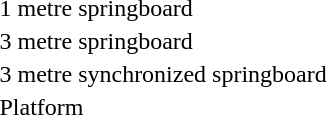<table>
<tr>
<td>1 metre springboard<br></td>
<td></td>
<td></td>
<td></td>
</tr>
<tr>
<td>3 metre springboard<br></td>
<td></td>
<td></td>
<td></td>
</tr>
<tr>
<td>3 metre synchronized springboard <br></td>
<td><br></td>
<td><br></td>
<td><br></td>
</tr>
<tr>
<td>Platform<br></td>
<td></td>
<td></td>
<td></td>
</tr>
</table>
